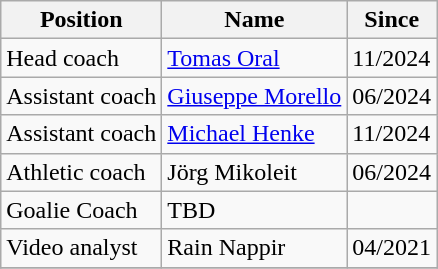<table class= wikitable>
<tr>
<th>Position</th>
<th>Name</th>
<th>Since</th>
</tr>
<tr>
<td>Head coach</td>
<td> <a href='#'>Tomas Oral</a></td>
<td>11/2024</td>
</tr>
<tr>
<td>Assistant coach</td>
<td> <a href='#'>Giuseppe Morello</a></td>
<td>06/2024</td>
</tr>
<tr>
<td>Assistant coach</td>
<td> <a href='#'>Michael Henke</a></td>
<td>11/2024</td>
</tr>
<tr>
<td>Athletic coach</td>
<td> Jörg Mikoleit</td>
<td>06/2024</td>
</tr>
<tr>
<td>Goalie Coach</td>
<td> TBD</td>
<td></td>
</tr>
<tr>
<td>Video analyst</td>
<td> Rain Nappir</td>
<td>04/2021</td>
</tr>
<tr>
</tr>
</table>
